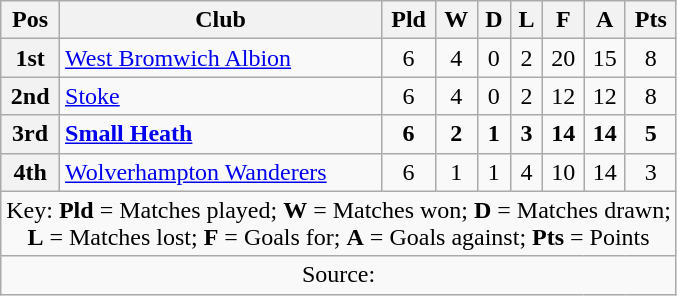<table class="wikitable" style=text-align:center>
<tr>
<th scope=col>Pos</th>
<th scope=col>Club</th>
<th scope=col>Pld</th>
<th scope=col>W</th>
<th scope=col>D</th>
<th scope=col>L</th>
<th scope=col>F</th>
<th scope=col>A</th>
<th scope=col>Pts</th>
</tr>
<tr>
<th scope=row>1st</th>
<td style=text-align:left><a href='#'>West Bromwich Albion</a></td>
<td>6</td>
<td>4</td>
<td>0</td>
<td>2</td>
<td>20</td>
<td>15</td>
<td>8</td>
</tr>
<tr>
<th scope=row>2nd</th>
<td style=text-align:left><a href='#'>Stoke</a></td>
<td>6</td>
<td>4</td>
<td>0</td>
<td>2</td>
<td>12</td>
<td>12</td>
<td>8</td>
</tr>
<tr style=font-weight:bold>
<th scope=row>3rd</th>
<td style=text-align:left><a href='#'>Small Heath</a></td>
<td>6</td>
<td>2</td>
<td>1</td>
<td>3</td>
<td>14</td>
<td>14</td>
<td>5</td>
</tr>
<tr>
<th scope=row>4th</th>
<td style=text-align:left><a href='#'>Wolverhampton Wanderers</a></td>
<td>6</td>
<td>1</td>
<td>1</td>
<td>4</td>
<td>10</td>
<td>14</td>
<td>3</td>
</tr>
<tr>
<td colspan=9>Key: <strong>Pld</strong> = Matches played; <strong>W</strong> = Matches won; <strong>D</strong> = Matches drawn;<br><strong>L</strong> = Matches lost; <strong>F</strong> = Goals for; <strong>A</strong> = Goals against; <strong>Pts</strong> = Points</td>
</tr>
<tr>
<td colspan=9>Source:</td>
</tr>
</table>
